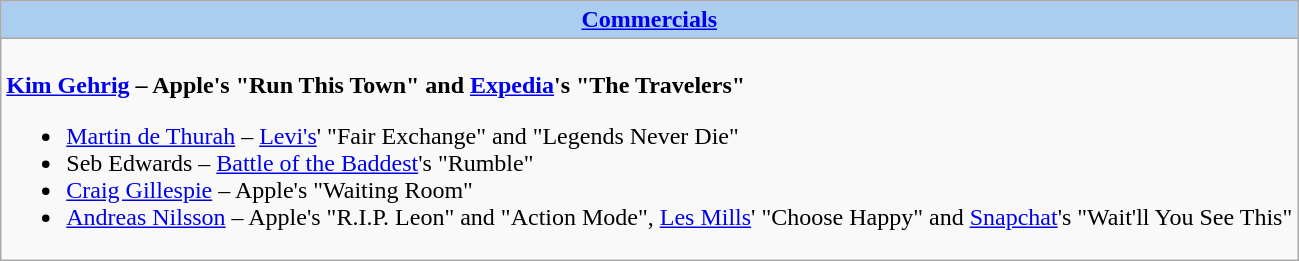<table class=wikitable style="width="100%">
<tr>
<th colspan="2" style="background:#abcdef;"><a href='#'>Commercials</a></th>
</tr>
<tr>
<td colspan="2" style="vertical-align:top;"><br><strong><a href='#'>Kim Gehrig</a> – Apple's "Run This Town" and <a href='#'>Expedia</a>'s "The Travelers"</strong><ul><li><a href='#'>Martin de Thurah</a> – <a href='#'>Levi's</a>' "Fair Exchange" and "Legends Never Die"</li><li>Seb Edwards – <a href='#'>Battle of the Baddest</a>'s "Rumble"</li><li><a href='#'>Craig Gillespie</a> – Apple's "Waiting Room"</li><li><a href='#'>Andreas Nilsson</a> – Apple's "R.I.P. Leon" and "Action Mode", <a href='#'>Les Mills</a>' "Choose Happy" and <a href='#'>Snapchat</a>'s "Wait'll You See This"</li></ul></td>
</tr>
</table>
